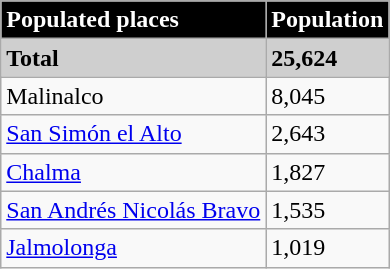<table class="wikitable">
<tr style="background:#000000; color:#FFFFFF;">
<td><strong>Populated places </strong></td>
<td><strong>Population</strong></td>
</tr>
<tr style="background:#CFCFCF;">
<td><strong>Total</strong></td>
<td><strong>25,624 </strong></td>
</tr>
<tr>
<td>Malinalco</td>
<td>8,045</td>
</tr>
<tr>
<td><a href='#'>San Simón el Alto</a></td>
<td>2,643</td>
</tr>
<tr>
<td><a href='#'>Chalma</a></td>
<td>1,827</td>
</tr>
<tr>
<td><a href='#'>San Andrés Nicolás Bravo</a></td>
<td>1,535</td>
</tr>
<tr>
<td><a href='#'>Jalmolonga</a></td>
<td>1,019</td>
</tr>
</table>
